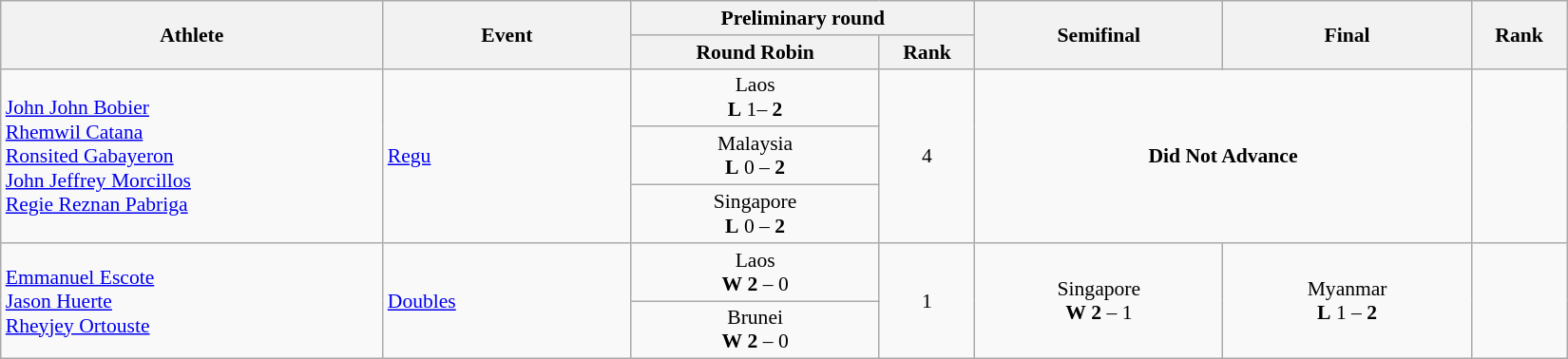<table class="wikitable" width="87%" style="text-align:left; font-size:90%">
<tr>
<th rowspan="2" width="20%">Athlete</th>
<th rowspan="2" width="13%">Event</th>
<th colspan="2">Preliminary round</th>
<th rowspan="2" width="13%">Semifinal</th>
<th rowspan="2" width="13%">Final</th>
<th rowspan="2" width="5%">Rank</th>
</tr>
<tr>
<th width="13%">Round Robin</th>
<th width="5%">Rank</th>
</tr>
<tr>
<td rowspan=3><a href='#'>John John Bobier</a> <br> <a href='#'>Rhemwil Catana</a> <br> <a href='#'>Ronsited Gabayeron</a> <br> <a href='#'>John Jeffrey Morcillos</a> <br> <a href='#'>Regie Reznan Pabriga</a></td>
<td rowspan=3><a href='#'>Regu</a></td>
<td align=center>Laos <br> <strong>L</strong> 1– <strong>2</strong></td>
<td rowspan=3 align=center>4</td>
<td rowspan=3 align=center colspan=2><strong>Did Not Advance</strong></td>
<td rowspan=3 align=center></td>
</tr>
<tr>
<td align=center>Malaysia <br> <strong>L</strong> 0 – <strong>2</strong></td>
</tr>
<tr>
<td align=center>Singapore <br> <strong>L</strong> 0 – <strong>2</strong></td>
</tr>
<tr>
<td rowspan=2><a href='#'>Emmanuel Escote</a> <br> <a href='#'>Jason Huerte</a> <br> <a href='#'>Rheyjey Ortouste</a></td>
<td rowspan=2><a href='#'>Doubles</a></td>
<td align=center>Laos <br> <strong>W</strong> <strong>2</strong> – 0</td>
<td rowspan=2 align=center>1 <strong></strong></td>
<td rowspan=2 align=center>Singapore <br> <strong>W</strong> <strong>2</strong> – 1</td>
<td rowspan=2 align=center>Myanmar <br> <strong>L</strong> 1 – <strong>2</strong></td>
<td rowspan=2 align=center></td>
</tr>
<tr>
<td align=center>Brunei <br> <strong>W</strong> <strong>2</strong> – 0</td>
</tr>
</table>
